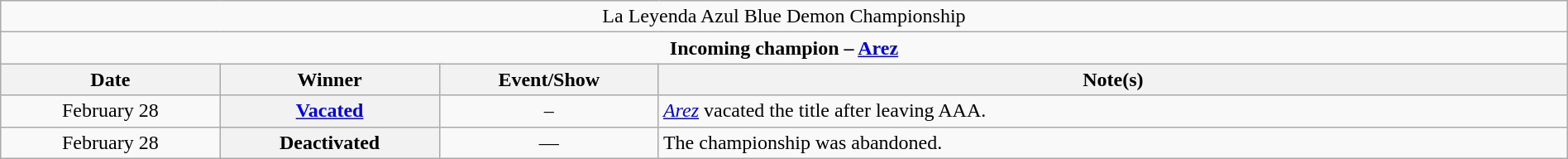<table class="wikitable" style="text-align:center; width:100%;">
<tr>
<td colspan="4" style="text-align: center;">La Leyenda Azul Blue Demon Championship</td>
</tr>
<tr>
<td colspan="4" style="text-align: center;"><strong>Incoming champion – <a href='#'>Arez</a></strong></td>
</tr>
<tr>
<th width=14%>Date</th>
<th width=14%>Winner</th>
<th width=14%>Event/Show</th>
<th width=58%>Note(s)</th>
</tr>
<tr>
<td>February 28</td>
<th><a href='#'>Vacated</a></th>
<td>–</td>
<td align=left><em><a href='#'>Arez</a></em> vacated the title after leaving AAA.</td>
</tr>
<tr>
<td>February 28</td>
<th><strong>Deactivated</strong></th>
<td>—</td>
<td align=left>The championship was abandoned.</td>
</tr>
</table>
